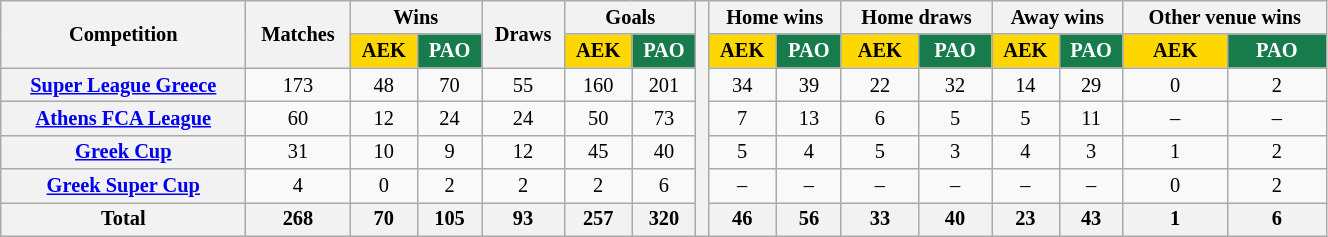<table class="wikitable" style="font-size:85%; width:70%; text-align: center;">
<tr>
<th rowspan="2">Competition</th>
<th rowspan="2">Matches</th>
<th colspan="2">Wins</th>
<th rowspan="2">Draws</th>
<th colspan="2">Goals</th>
<th rowspan="7"></th>
<th colspan="2">Home wins</th>
<th colspan="2">Home draws</th>
<th colspan="2">Away wins</th>
<th colspan="2">Other venue wins</th>
</tr>
<tr>
<th style="color:black;background:#ffd700">AEK</th>
<th style="color:white;background:#187B4C">PAO</th>
<th style="color:black;background:#ffd700">AEK</th>
<th style="color:white;background:#187B4C">PAO</th>
<th style="color:black;background:#ffd700">AEK</th>
<th style="color:white;background:#187B4C">PAO</th>
<th style="color:black;background:#ffd700">AEK</th>
<th style="color:white;background:#187B4C">PAO</th>
<th style="color:black;background:#ffd700">AEK</th>
<th style="color:white;background:#187B4C">PAO</th>
<th style="color:black;background:#ffd700">AEK</th>
<th style="color:white;background:#187B4C">PAO</th>
</tr>
<tr>
<th><a href='#'>Super League Greece</a></th>
<td>173</td>
<td>48</td>
<td>70</td>
<td>55</td>
<td>160</td>
<td>201</td>
<td>34</td>
<td>39</td>
<td>22</td>
<td>32</td>
<td>14</td>
<td>29</td>
<td>0</td>
<td>2</td>
</tr>
<tr>
<th><a href='#'>Athens FCA League</a></th>
<td>60</td>
<td>12</td>
<td>24</td>
<td>24</td>
<td>50</td>
<td>73</td>
<td>7</td>
<td>13</td>
<td>6</td>
<td>5</td>
<td>5</td>
<td>11</td>
<td>–</td>
<td>–</td>
</tr>
<tr>
<th><a href='#'>Greek Cup</a></th>
<td>31</td>
<td>10</td>
<td>9</td>
<td>12</td>
<td>45</td>
<td>40</td>
<td>5</td>
<td>4</td>
<td>5</td>
<td>3</td>
<td>4</td>
<td>3</td>
<td>1</td>
<td>2</td>
</tr>
<tr>
<th><a href='#'>Greek Super Cup</a></th>
<td>4</td>
<td>0</td>
<td>2</td>
<td>2</td>
<td>2</td>
<td>6</td>
<td>–</td>
<td>–</td>
<td>–</td>
<td>–</td>
<td>–</td>
<td>–</td>
<td>0</td>
<td>2</td>
</tr>
<tr>
<th>Total</th>
<th>268</th>
<th>70</th>
<th>105</th>
<th>93</th>
<th>257</th>
<th>320</th>
<th>46</th>
<th>56</th>
<th>33</th>
<th>40</th>
<th>23</th>
<th>43</th>
<th>1</th>
<th>6</th>
</tr>
</table>
